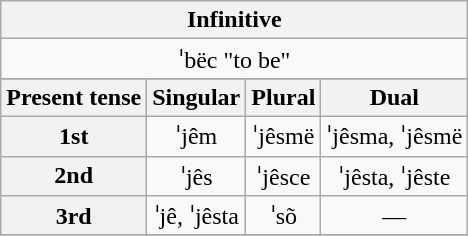<table class="wikitable" style="text-align:center;">
<tr>
<th colspan="4">Infinitive</th>
</tr>
<tr>
<td colspan="4">ˈbëc "to be"</td>
</tr>
<tr>
</tr>
<tr>
<th>Present tense</th>
<th>Singular</th>
<th>Plural</th>
<th>Dual</th>
</tr>
<tr>
<th>1st</th>
<td>ˈjêm</td>
<td>ˈjêsmë</td>
<td>ˈjêsma, ˈjêsmë</td>
</tr>
<tr>
<th>2nd</th>
<td>ˈjês</td>
<td>ˈjêsce</td>
<td>ˈjêsta, ˈjêste</td>
</tr>
<tr>
<th>3rd</th>
<td>ˈjê, ˈjêsta</td>
<td>ˈsõ</td>
<td>—</td>
</tr>
<tr>
</tr>
</table>
